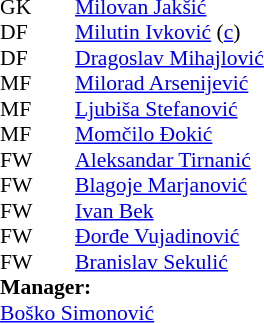<table style="font-size:90%; margin:0.2em auto;" cellspacing="0" cellpadding="0">
<tr>
<th width="25"></th>
<th width="25"></th>
</tr>
<tr>
<td>GK</td>
<td></td>
<td><a href='#'>Milovan Jakšić</a></td>
</tr>
<tr>
<td>DF</td>
<td></td>
<td><a href='#'>Milutin Ivković</a> (<a href='#'>c</a>)</td>
</tr>
<tr>
<td>DF</td>
<td></td>
<td><a href='#'>Dragoslav Mihajlović</a></td>
</tr>
<tr>
<td>MF</td>
<td></td>
<td><a href='#'>Milorad Arsenijević</a></td>
</tr>
<tr>
<td>MF</td>
<td></td>
<td><a href='#'>Ljubiša Stefanović</a></td>
</tr>
<tr>
<td>MF</td>
<td></td>
<td><a href='#'>Momčilo Đokić</a></td>
</tr>
<tr>
<td>FW</td>
<td></td>
<td><a href='#'>Aleksandar Tirnanić</a></td>
</tr>
<tr>
<td>FW</td>
<td></td>
<td><a href='#'>Blagoje Marjanović</a></td>
</tr>
<tr>
<td>FW</td>
<td></td>
<td><a href='#'>Ivan Bek</a></td>
</tr>
<tr>
<td>FW</td>
<td></td>
<td><a href='#'>Đorđe Vujadinović</a></td>
</tr>
<tr>
<td>FW</td>
<td></td>
<td><a href='#'>Branislav Sekulić</a></td>
</tr>
<tr>
<td colspan=3><strong>Manager:</strong></td>
</tr>
<tr>
<td colspan=4><a href='#'>Boško Simonović</a></td>
</tr>
</table>
